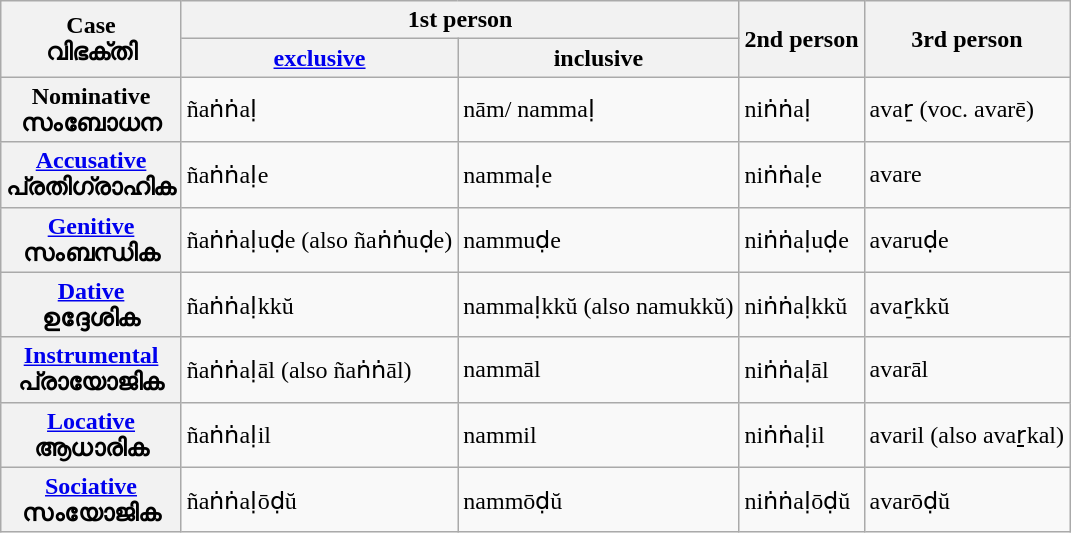<table class="wikitable">
<tr>
<th rowspan="2">Case<br>വിഭക്തി</th>
<th colspan="2">1st person</th>
<th rowspan="2">2nd person</th>
<th rowspan="2">3rd person</th>
</tr>
<tr>
<th><a href='#'>exclusive</a></th>
<th>inclusive</th>
</tr>
<tr>
<th>Nominative<br>സംബോധന</th>
<td>ñaṅṅaḷ</td>
<td>nām/ nammaḷ</td>
<td>niṅṅaḷ</td>
<td>avar̠ (voc. avarē)</td>
</tr>
<tr>
<th><a href='#'>Accusative</a><br>പ്രതിഗ്രാഹിക</th>
<td>ñaṅṅaḷe</td>
<td>nammaḷe</td>
<td>niṅṅaḷe</td>
<td>avare</td>
</tr>
<tr>
<th><a href='#'>Genitive</a><br>സംബന്ധിക</th>
<td>ñaṅṅaḷuḍe (also ñaṅṅuḍe)</td>
<td>nammuḍe</td>
<td>niṅṅaḷuḍe</td>
<td>avaruḍe</td>
</tr>
<tr>
<th><a href='#'>Dative</a><br>ഉദ്ദേശിക</th>
<td>ñaṅṅaḷkkŭ</td>
<td>nammaḷkkŭ (also namukkŭ)</td>
<td>niṅṅaḷkkŭ</td>
<td>avar̠kkŭ</td>
</tr>
<tr>
<th><a href='#'>Instrumental</a><br>പ്രായോജിക</th>
<td>ñaṅṅaḷāl (also ñaṅṅāl)</td>
<td>nammāl</td>
<td>niṅṅaḷāl</td>
<td>avarāl</td>
</tr>
<tr>
<th><a href='#'>Locative</a><br>ആധാരിക</th>
<td>ñaṅṅaḷil</td>
<td>nammil</td>
<td>niṅṅaḷil</td>
<td>avaril (also avaṟkal)</td>
</tr>
<tr>
<th><a href='#'>Sociative</a><br>സംയോജിക</th>
<td>ñaṅṅaḷōḍŭ</td>
<td>nammōḍŭ</td>
<td>niṅṅaḷōḍŭ</td>
<td>avarōḍŭ</td>
</tr>
</table>
